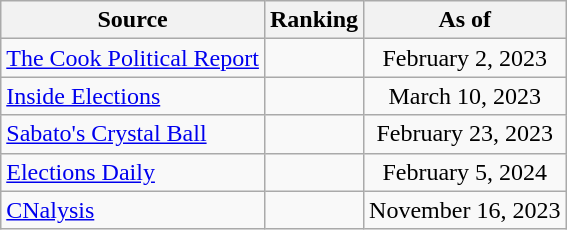<table class="wikitable" style="text-align:center">
<tr>
<th>Source</th>
<th>Ranking</th>
<th>As of</th>
</tr>
<tr>
<td style="text-align:left"><a href='#'>The Cook Political Report</a></td>
<td></td>
<td>February 2, 2023</td>
</tr>
<tr>
<td style="text-align:left"><a href='#'>Inside Elections</a></td>
<td></td>
<td>March 10, 2023</td>
</tr>
<tr>
<td style="text-align:left"><a href='#'>Sabato's Crystal Ball</a></td>
<td></td>
<td>February 23, 2023</td>
</tr>
<tr>
<td style="text-align:left"><a href='#'>Elections Daily</a></td>
<td></td>
<td>February 5, 2024</td>
</tr>
<tr>
<td style="text-align:left"><a href='#'>CNalysis</a></td>
<td></td>
<td>November 16, 2023</td>
</tr>
</table>
